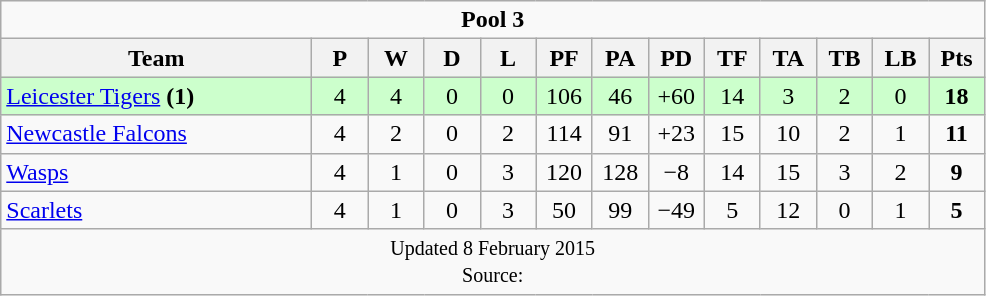<table class="wikitable" style="text-align:center">
<tr>
<td colspan="13" cellpadding="0" cellspacing="0"><strong>Pool 3</strong></td>
</tr>
<tr>
<th style="width:200px">Team</th>
<th width="30">P</th>
<th width="30">W</th>
<th width="30">D</th>
<th width="30">L</th>
<th width="30">PF</th>
<th width="30">PA</th>
<th width="30">PD</th>
<th width="30">TF</th>
<th width="30">TA</th>
<th width="30">TB</th>
<th width="30">LB</th>
<th width="30">Pts</th>
</tr>
<tr style="background:#cfc">
<td align="left"> <a href='#'>Leicester Tigers</a> <strong>(1)</strong></td>
<td>4</td>
<td>4</td>
<td>0</td>
<td>0</td>
<td>106</td>
<td>46</td>
<td>+60</td>
<td>14</td>
<td>3</td>
<td>2</td>
<td>0</td>
<td><strong>18</strong></td>
</tr>
<tr>
<td align="left"> <a href='#'>Newcastle Falcons</a></td>
<td>4</td>
<td>2</td>
<td>0</td>
<td>2</td>
<td>114</td>
<td>91</td>
<td>+23</td>
<td>15</td>
<td>10</td>
<td>2</td>
<td>1</td>
<td><strong>11</strong></td>
</tr>
<tr>
<td align="left"> <a href='#'>Wasps</a></td>
<td>4</td>
<td>1</td>
<td>0</td>
<td>3</td>
<td>120</td>
<td>128</td>
<td>−8</td>
<td>14</td>
<td>15</td>
<td>3</td>
<td>2</td>
<td><strong>9</strong></td>
</tr>
<tr>
<td align="left"> <a href='#'>Scarlets</a></td>
<td>4</td>
<td>1</td>
<td>0</td>
<td>3</td>
<td>50</td>
<td>99</td>
<td>−49</td>
<td>5</td>
<td>12</td>
<td>0</td>
<td>1</td>
<td><strong>5</strong></td>
</tr>
<tr>
<td colspan="13" style="border:0px"><small>Updated 8 February 2015<br>Source: </small></td>
</tr>
</table>
